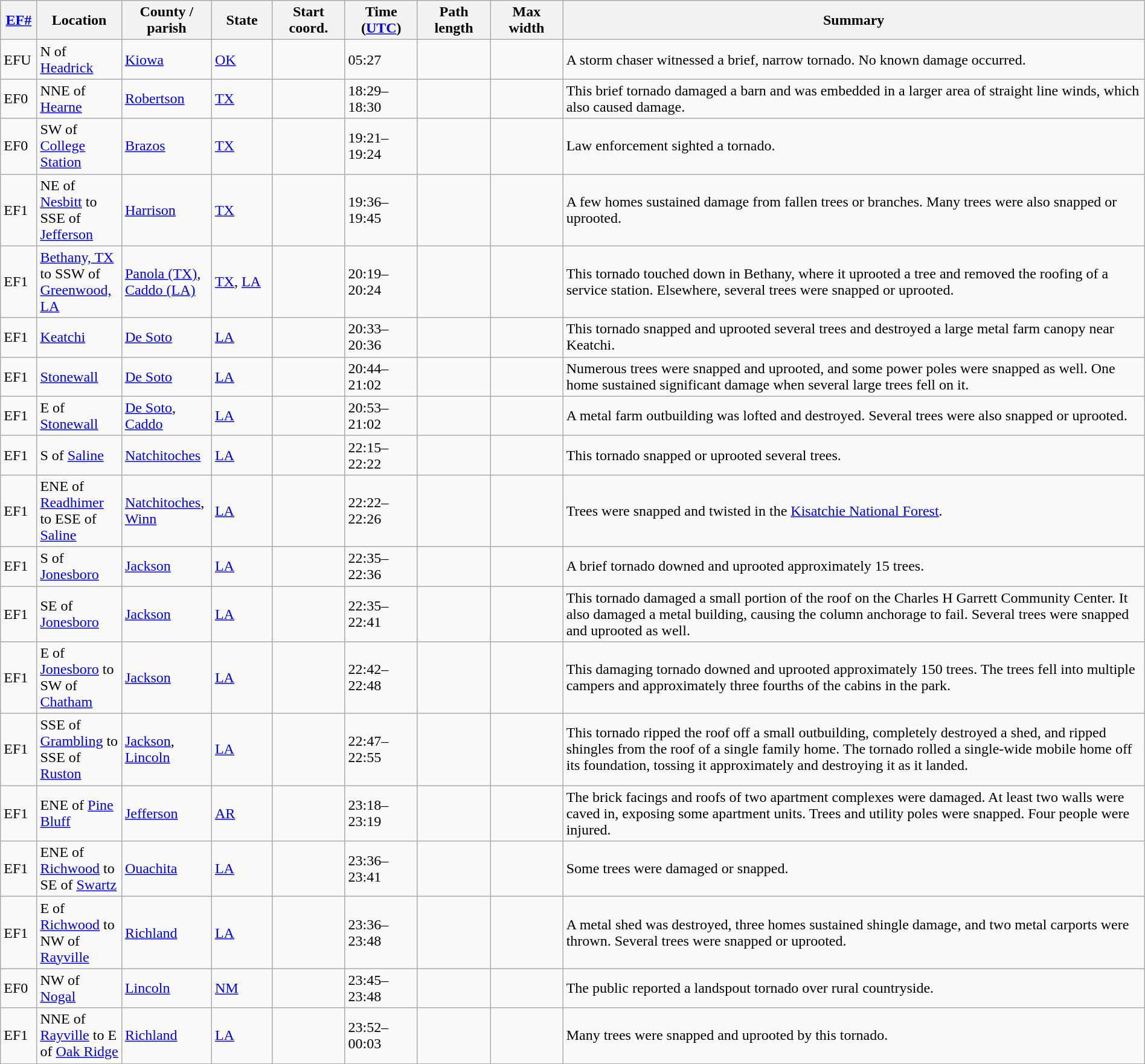<table class="wikitable sortable" style="width:100%;">
<tr>
<th scope="col" style="width:3%; text-align:center;"><a href='#'>EF#</a></th>
<th scope="col" style="width:7%; text-align:center;" class="unsortable">Location</th>
<th scope="col" style="width:6%; text-align:center;" class="unsortable">County / parish</th>
<th scope="col" style="width:5%; text-align:center;">State</th>
<th scope="col" style="width:6%; text-align:center;">Start coord.</th>
<th scope="col" style="width:6%; text-align:center;">Time (<a href='#'>UTC</a>)</th>
<th scope="col" style="width:6%; text-align:center;">Path length</th>
<th scope="col" style="width:6%; text-align:center;">Max width</th>
<th scope="col" class="unsortable" style="width:48%; text-align:center;">Summary</th>
</tr>
<tr>
<td bgcolor=>EFU</td>
<td>N of <a href='#'>Headrick</a></td>
<td><a href='#'>Kiowa</a></td>
<td><a href='#'>OK</a></td>
<td></td>
<td>05:27</td>
<td></td>
<td></td>
<td>A storm chaser witnessed a brief, narrow tornado. No known damage occurred.</td>
</tr>
<tr>
<td bgcolor=>EF0</td>
<td>NNE of <a href='#'>Hearne</a></td>
<td><a href='#'>Robertson</a></td>
<td><a href='#'>TX</a></td>
<td></td>
<td>18:29–18:30</td>
<td></td>
<td></td>
<td>This brief tornado damaged a barn and was embedded in a larger area of straight line winds, which also caused damage.</td>
</tr>
<tr>
<td bgcolor=>EF0</td>
<td>SW of <a href='#'>College Station</a></td>
<td><a href='#'>Brazos</a></td>
<td><a href='#'>TX</a></td>
<td></td>
<td>19:21–19:24</td>
<td></td>
<td></td>
<td>Law enforcement sighted a tornado.</td>
</tr>
<tr>
<td bgcolor=>EF1</td>
<td>NE of <a href='#'>Nesbitt</a> to SSE of <a href='#'>Jefferson</a></td>
<td><a href='#'>Harrison</a></td>
<td><a href='#'>TX</a></td>
<td></td>
<td>19:36–19:45</td>
<td></td>
<td></td>
<td>A few homes sustained damage from fallen trees or branches. Many trees were also snapped or uprooted.</td>
</tr>
<tr>
<td bgcolor=>EF1</td>
<td><a href='#'>Bethany, TX</a> to SSW of <a href='#'>Greenwood, LA</a></td>
<td><a href='#'>Panola (TX)</a>, <a href='#'>Caddo (LA)</a></td>
<td><a href='#'>TX</a>, <a href='#'>LA</a></td>
<td></td>
<td>20:19–20:24</td>
<td></td>
<td></td>
<td>This tornado touched down in Bethany, where it uprooted a tree and removed the roofing of a service station. Elsewhere, several trees were snapped or uprooted.</td>
</tr>
<tr>
<td bgcolor=>EF1</td>
<td><a href='#'>Keatchi</a></td>
<td><a href='#'>De Soto</a></td>
<td><a href='#'>LA</a></td>
<td></td>
<td>20:33–20:36</td>
<td></td>
<td></td>
<td>This tornado snapped and uprooted several trees and destroyed a large metal farm canopy near Keatchi.</td>
</tr>
<tr>
<td bgcolor=>EF1</td>
<td><a href='#'>Stonewall</a></td>
<td><a href='#'>De Soto</a></td>
<td><a href='#'>LA</a></td>
<td></td>
<td>20:44–21:02</td>
<td></td>
<td></td>
<td>Numerous trees were snapped and uprooted, and some power poles were snapped as well. One home sustained significant damage when several large trees fell on it.</td>
</tr>
<tr>
<td bgcolor=>EF1</td>
<td>E of <a href='#'>Stonewall</a></td>
<td><a href='#'>De Soto</a>, <a href='#'>Caddo</a></td>
<td><a href='#'>LA</a></td>
<td></td>
<td>20:53–21:02</td>
<td></td>
<td></td>
<td>A metal farm outbuilding was lofted and destroyed. Several trees were also snapped or uprooted.</td>
</tr>
<tr>
<td bgcolor=>EF1</td>
<td>S of <a href='#'>Saline</a></td>
<td><a href='#'>Natchitoches</a></td>
<td><a href='#'>LA</a></td>
<td></td>
<td>22:15–22:22</td>
<td></td>
<td></td>
<td>This tornado snapped or uprooted several trees.</td>
</tr>
<tr>
<td bgcolor=>EF1</td>
<td>ENE of <a href='#'>Readhimer</a> to ESE of <a href='#'>Saline</a></td>
<td><a href='#'>Natchitoches</a>, <a href='#'>Winn</a></td>
<td><a href='#'>LA</a></td>
<td></td>
<td>22:22–22:26</td>
<td></td>
<td></td>
<td>Trees were snapped and twisted in the <a href='#'>Kisatchie National Forest</a>.</td>
</tr>
<tr>
<td bgcolor=>EF1</td>
<td>S of <a href='#'>Jonesboro</a></td>
<td><a href='#'>Jackson</a></td>
<td><a href='#'>LA</a></td>
<td></td>
<td>22:35–22:36</td>
<td></td>
<td></td>
<td>A brief tornado downed and uprooted approximately 15 trees.</td>
</tr>
<tr>
<td bgcolor=>EF1</td>
<td>SE of <a href='#'>Jonesboro</a></td>
<td><a href='#'>Jackson</a></td>
<td><a href='#'>LA</a></td>
<td></td>
<td>22:35–22:41</td>
<td></td>
<td></td>
<td>This tornado damaged a small portion of the roof on the Charles H Garrett Community Center. It also damaged a metal building, causing the column anchorage to fail. Several trees were snapped and uprooted as well.</td>
</tr>
<tr>
<td bgcolor=>EF1</td>
<td>E of <a href='#'>Jonesboro</a> to SW of <a href='#'>Chatham</a></td>
<td><a href='#'>Jackson</a></td>
<td><a href='#'>LA</a></td>
<td></td>
<td>22:42–22:48</td>
<td></td>
<td></td>
<td>This damaging tornado downed and uprooted approximately 150 trees. The trees fell into multiple campers and approximately three fourths of the cabins in the park.</td>
</tr>
<tr>
<td bgcolor=>EF1</td>
<td>SSE of <a href='#'>Grambling</a> to SSE of <a href='#'>Ruston</a></td>
<td><a href='#'>Jackson</a>, <a href='#'>Lincoln</a></td>
<td><a href='#'>LA</a></td>
<td></td>
<td>22:47–22:55</td>
<td></td>
<td></td>
<td>This tornado ripped the roof off a small outbuilding, completely destroyed a shed, and ripped shingles from the roof of a single family home. The tornado rolled a single-wide mobile home off its foundation, tossing it approximately  and destroying it as it landed.<br></td>
</tr>
<tr>
<td bgcolor=>EF1</td>
<td>ENE of <a href='#'>Pine Bluff</a></td>
<td><a href='#'>Jefferson</a></td>
<td><a href='#'>AR</a></td>
<td></td>
<td>23:18–23:19</td>
<td></td>
<td></td>
<td>The brick facings and roofs of two apartment complexes were damaged. At least two walls were caved in, exposing some apartment units. Trees and utility poles were snapped. Four people were injured.</td>
</tr>
<tr>
<td bgcolor=>EF1</td>
<td>ENE of <a href='#'>Richwood</a> to SE of <a href='#'>Swartz</a></td>
<td><a href='#'>Ouachita</a></td>
<td><a href='#'>LA</a></td>
<td></td>
<td>23:36–23:41</td>
<td></td>
<td></td>
<td>Some trees were damaged or snapped.</td>
</tr>
<tr>
<td bgcolor=>EF1</td>
<td>E of <a href='#'>Richwood</a> to NW of <a href='#'>Rayville</a></td>
<td><a href='#'>Richland</a></td>
<td><a href='#'>LA</a></td>
<td></td>
<td>23:36–23:48</td>
<td></td>
<td></td>
<td>A metal shed was destroyed, three homes sustained shingle damage, and two metal carports were thrown. Several trees were snapped or uprooted.</td>
</tr>
<tr>
<td bgcolor=>EF0</td>
<td>NW of <a href='#'>Nogal</a></td>
<td><a href='#'>Lincoln</a></td>
<td><a href='#'>NM</a></td>
<td></td>
<td>23:45–23:48</td>
<td></td>
<td></td>
<td>The public reported a landspout tornado over rural countryside.</td>
</tr>
<tr>
<td bgcolor=>EF1</td>
<td>NNE of <a href='#'>Rayville</a> to E of <a href='#'>Oak Ridge</a></td>
<td><a href='#'>Richland</a></td>
<td><a href='#'>LA</a></td>
<td></td>
<td>23:52–00:03</td>
<td></td>
<td></td>
<td>Many trees were snapped and uprooted by this tornado.</td>
</tr>
<tr>
</tr>
</table>
